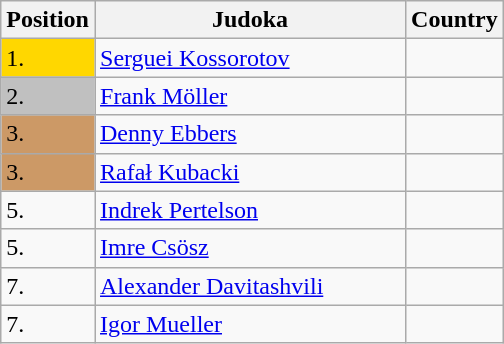<table class=wikitable>
<tr>
<th width=10>Position</th>
<th width=200>Judoka</th>
<th width=10>Country</th>
</tr>
<tr>
<td bgcolor=gold>1.</td>
<td><a href='#'>Serguei Kossorotov</a></td>
<td></td>
</tr>
<tr>
<td bgcolor="silver">2.</td>
<td><a href='#'>Frank Möller</a></td>
<td></td>
</tr>
<tr>
<td bgcolor="CC9966">3.</td>
<td><a href='#'>Denny Ebbers</a></td>
<td></td>
</tr>
<tr>
<td bgcolor="CC9966">3.</td>
<td><a href='#'>Rafał Kubacki</a></td>
<td></td>
</tr>
<tr>
<td>5.</td>
<td><a href='#'>Indrek Pertelson</a></td>
<td></td>
</tr>
<tr>
<td>5.</td>
<td><a href='#'>Imre Csösz</a></td>
<td></td>
</tr>
<tr>
<td>7.</td>
<td><a href='#'>Alexander Davitashvili</a></td>
<td></td>
</tr>
<tr>
<td>7.</td>
<td><a href='#'>Igor Mueller</a></td>
<td></td>
</tr>
</table>
